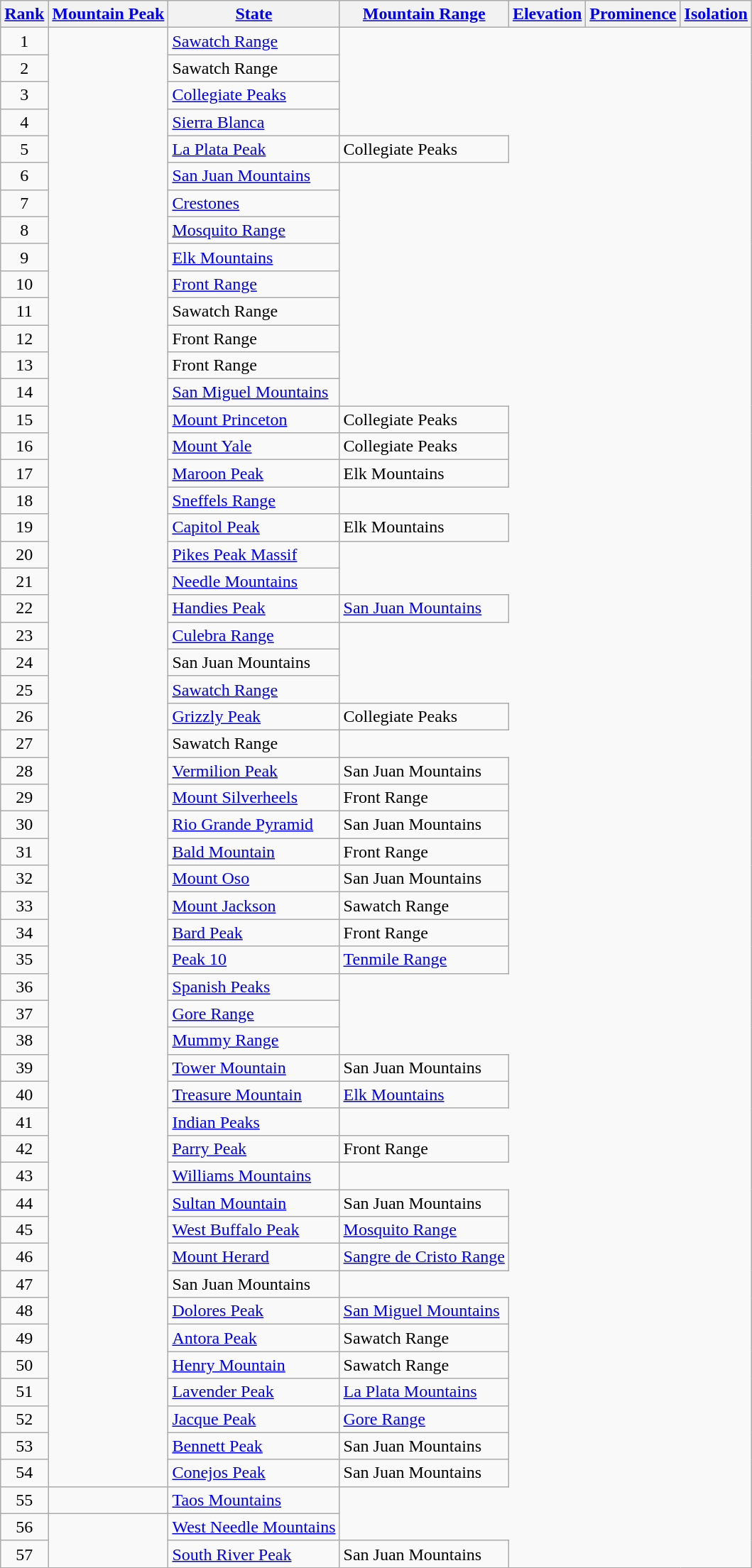<table class="wikitable sortable">
<tr>
<th><a href='#'>Rank</a></th>
<th><a href='#'>Mountain Peak</a></th>
<th><a href='#'>State</a></th>
<th><a href='#'>Mountain Range</a></th>
<th><a href='#'>Elevation</a></th>
<th><a href='#'>Prominence</a></th>
<th><a href='#'>Isolation</a></th>
</tr>
<tr>
<td align=center>1<br></td>
<td rowspan=54></td>
<td><a href='#'>Sawatch Range</a><br></td>
</tr>
<tr>
<td align=center>2<br></td>
<td>Sawatch Range<br></td>
</tr>
<tr>
<td align=center>3<br></td>
<td><a href='#'>Collegiate Peaks</a><br></td>
</tr>
<tr>
<td align=center>4<br></td>
<td><a href='#'>Sierra Blanca</a><br></td>
</tr>
<tr>
<td align=center>5</td>
<td><a href='#'>La Plata Peak</a></td>
<td>Collegiate Peaks<br></td>
</tr>
<tr>
<td align=center>6<br></td>
<td><a href='#'>San Juan Mountains</a><br></td>
</tr>
<tr>
<td align=center>7<br></td>
<td><a href='#'>Crestones</a><br></td>
</tr>
<tr>
<td align=center>8<br></td>
<td><a href='#'>Mosquito Range</a><br></td>
</tr>
<tr>
<td align=center>9<br></td>
<td><a href='#'>Elk Mountains</a><br></td>
</tr>
<tr>
<td align=center>10<br></td>
<td><a href='#'>Front Range</a><br></td>
</tr>
<tr>
<td align=center>11<br></td>
<td>Sawatch Range<br></td>
</tr>
<tr>
<td align=center>12<br></td>
<td>Front Range<br></td>
</tr>
<tr>
<td align=center>13<br></td>
<td>Front Range<br></td>
</tr>
<tr>
<td align=center>14<br></td>
<td><a href='#'>San Miguel Mountains</a> <br></td>
</tr>
<tr>
<td align=center>15</td>
<td><a href='#'>Mount Princeton</a> </td>
<td>Collegiate Peaks<br></td>
</tr>
<tr>
<td align=center>16</td>
<td><a href='#'>Mount Yale</a> </td>
<td>Collegiate Peaks<br></td>
</tr>
<tr>
<td align=center>17</td>
<td><a href='#'>Maroon Peak</a> </td>
<td>Elk Mountains<br></td>
</tr>
<tr>
<td align=center>18<br></td>
<td><a href='#'>Sneffels Range</a> <br></td>
</tr>
<tr>
<td align=center>19</td>
<td><a href='#'>Capitol Peak</a></td>
<td>Elk Mountains<br></td>
</tr>
<tr>
<td align=center>20<br></td>
<td><a href='#'>Pikes Peak Massif</a><br></td>
</tr>
<tr>
<td align=center>21<br></td>
<td><a href='#'>Needle Mountains</a><br></td>
</tr>
<tr>
<td align=center>22</td>
<td><a href='#'>Handies Peak</a> </td>
<td><a href='#'>San Juan Mountains</a><br></td>
</tr>
<tr>
<td align=center>23<br></td>
<td><a href='#'>Culebra Range</a><br></td>
</tr>
<tr>
<td align=center>24<br></td>
<td>San Juan Mountains<br></td>
</tr>
<tr>
<td align=center>25<br></td>
<td><a href='#'>Sawatch Range</a><br></td>
</tr>
<tr>
<td align=center>26</td>
<td><a href='#'>Grizzly Peak</a> </td>
<td>Collegiate Peaks<br></td>
</tr>
<tr>
<td align=center>27<br></td>
<td>Sawatch Range<br></td>
</tr>
<tr>
<td align=center>28</td>
<td><a href='#'>Vermilion Peak</a> </td>
<td>San Juan Mountains<br></td>
</tr>
<tr>
<td align=center>29</td>
<td><a href='#'>Mount Silverheels</a>  </td>
<td>Front Range<br></td>
</tr>
<tr>
<td align=center>30</td>
<td><a href='#'>Rio Grande Pyramid</a>  </td>
<td>San Juan Mountains<br></td>
</tr>
<tr>
<td align=center>31</td>
<td><a href='#'>Bald Mountain</a> </td>
<td>Front Range<br></td>
</tr>
<tr>
<td align=center>32</td>
<td><a href='#'>Mount Oso</a></td>
<td>San Juan Mountains<br></td>
</tr>
<tr>
<td align=center>33</td>
<td><a href='#'>Mount Jackson</a> </td>
<td>Sawatch Range<br></td>
</tr>
<tr>
<td align=center>34</td>
<td><a href='#'>Bard Peak</a> </td>
<td>Front Range<br></td>
</tr>
<tr>
<td align=center>35</td>
<td><a href='#'>Peak 10</a> </td>
<td><a href='#'>Tenmile Range</a><br></td>
</tr>
<tr>
<td align=center>36<br></td>
<td><a href='#'>Spanish Peaks</a><br></td>
</tr>
<tr>
<td align=center>37<br></td>
<td><a href='#'>Gore Range</a><br></td>
</tr>
<tr>
<td align=center>38<br></td>
<td><a href='#'>Mummy Range</a><br></td>
</tr>
<tr>
<td align=center>39</td>
<td><a href='#'>Tower Mountain</a> </td>
<td>San Juan Mountains<br></td>
</tr>
<tr>
<td align=center>40</td>
<td><a href='#'>Treasure Mountain</a> </td>
<td><a href='#'>Elk Mountains</a><br></td>
</tr>
<tr>
<td align=center>41<br></td>
<td><a href='#'>Indian Peaks</a> <br></td>
</tr>
<tr>
<td align=center>42</td>
<td><a href='#'>Parry Peak</a></td>
<td>Front Range<br></td>
</tr>
<tr>
<td align=center>43<br></td>
<td><a href='#'>Williams Mountains</a> <br></td>
</tr>
<tr>
<td align=center>44</td>
<td><a href='#'>Sultan Mountain</a> </td>
<td>San Juan Mountains<br></td>
</tr>
<tr>
<td align=center>45</td>
<td><a href='#'>West Buffalo Peak</a> </td>
<td><a href='#'>Mosquito Range</a><br></td>
</tr>
<tr>
<td align=center>46</td>
<td><a href='#'>Mount Herard</a> </td>
<td><a href='#'>Sangre de Cristo Range</a><br></td>
</tr>
<tr>
<td align=center>47<br></td>
<td>San Juan Mountains<br></td>
</tr>
<tr>
<td align=center>48</td>
<td><a href='#'>Dolores Peak</a> </td>
<td><a href='#'>San Miguel Mountains</a> <br></td>
</tr>
<tr>
<td align=center>49</td>
<td><a href='#'>Antora Peak</a> </td>
<td>Sawatch Range<br></td>
</tr>
<tr>
<td align=center>50</td>
<td><a href='#'>Henry Mountain</a> </td>
<td>Sawatch Range<br></td>
</tr>
<tr>
<td align=center>51</td>
<td><a href='#'>Lavender Peak</a> </td>
<td><a href='#'>La Plata Mountains</a><br></td>
</tr>
<tr>
<td align=center>52</td>
<td><a href='#'>Jacque Peak</a> </td>
<td><a href='#'>Gore Range</a><br></td>
</tr>
<tr>
<td align=center>53</td>
<td><a href='#'>Bennett Peak</a> </td>
<td>San Juan Mountains<br></td>
</tr>
<tr>
<td align=center>54</td>
<td><a href='#'>Conejos Peak</a>  </td>
<td>San Juan Mountains<br></td>
</tr>
<tr>
<td align=center>55<br></td>
<td></td>
<td><a href='#'>Taos Mountains</a><br></td>
</tr>
<tr>
<td align=center>56<br></td>
<td rowspan=2></td>
<td><a href='#'>West Needle Mountains</a> <br></td>
</tr>
<tr>
<td align=center>57</td>
<td><a href='#'>South River Peak</a> </td>
<td>San Juan Mountains<br></td>
</tr>
</table>
